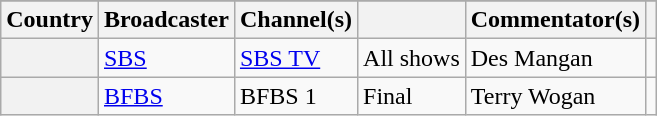<table class="wikitable plainrowheaders">
<tr>
</tr>
<tr>
<th scope="col">Country</th>
<th scope="col">Broadcaster</th>
<th scope="col">Channel(s)</th>
<th scope="col"></th>
<th scope="col">Commentator(s)</th>
<th scope="col"></th>
</tr>
<tr>
<th scope="row"></th>
<td><a href='#'>SBS</a></td>
<td><a href='#'>SBS TV</a></td>
<td>All shows</td>
<td>Des Mangan</td>
<td></td>
</tr>
<tr>
<th scope="row"></th>
<td><a href='#'>BFBS</a></td>
<td>BFBS 1</td>
<td>Final</td>
<td>Terry Wogan</td>
<td></td>
</tr>
</table>
